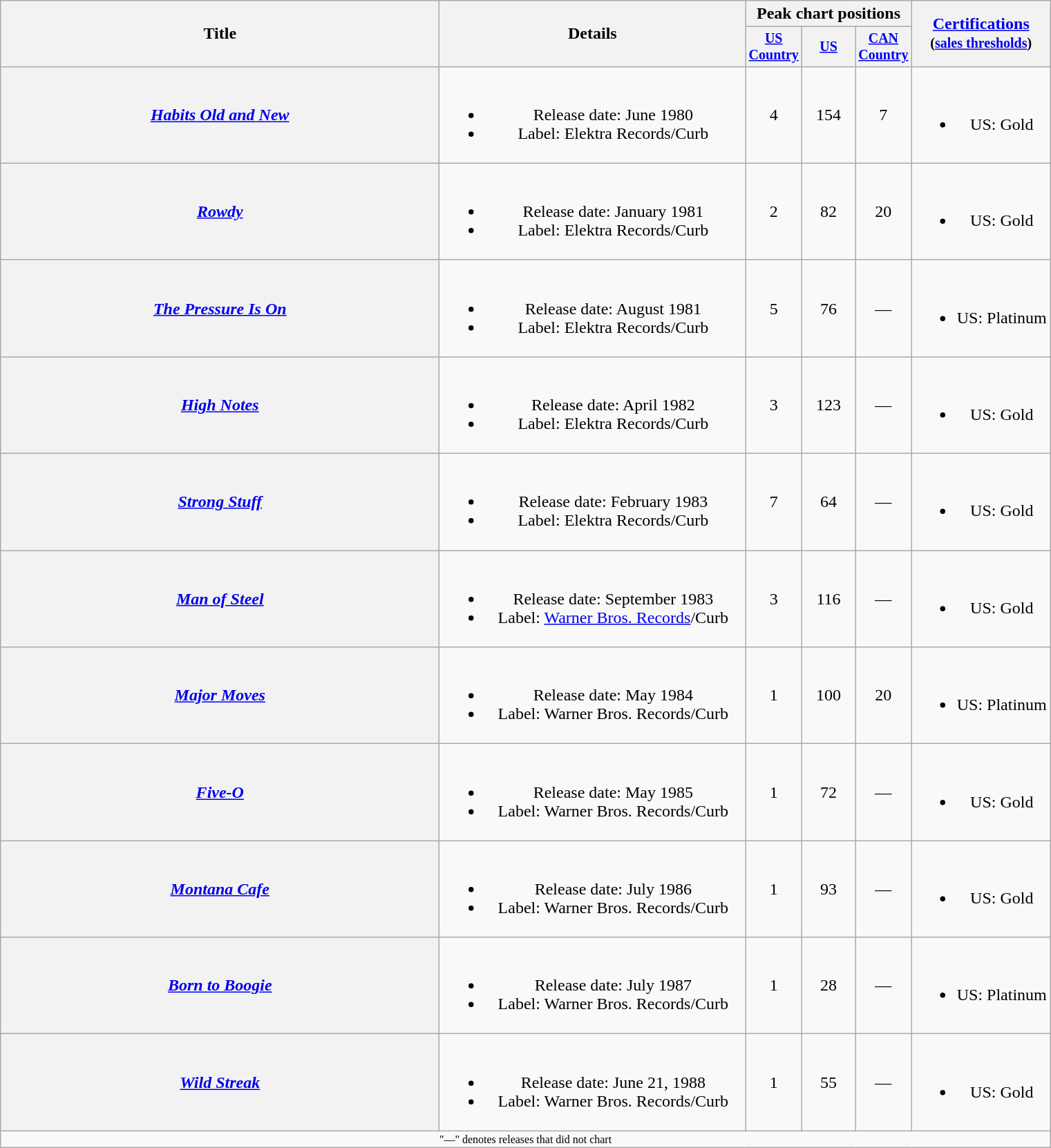<table class="wikitable plainrowheaders" style="text-align:center;">
<tr>
<th rowspan="2" style="width:26em;">Title</th>
<th rowspan="2" style="width:18em;">Details</th>
<th colspan="3">Peak chart positions</th>
<th rowspan="2"><a href='#'>Certifications</a><br><small>(<a href='#'>sales thresholds</a>)</small></th>
</tr>
<tr style="font-size:smaller;">
<th style="width:45px;"><a href='#'>US Country</a></th>
<th style="width:45px;"><a href='#'>US</a></th>
<th style="width:45px;"><a href='#'>CAN Country</a></th>
</tr>
<tr>
<th scope="row"><em><a href='#'>Habits Old and New</a></em></th>
<td><br><ul><li>Release date: June 1980</li><li>Label: Elektra Records/Curb</li></ul></td>
<td>4</td>
<td>154</td>
<td>7</td>
<td><br><ul><li>US: Gold</li></ul></td>
</tr>
<tr>
<th scope="row"><em><a href='#'>Rowdy</a></em></th>
<td><br><ul><li>Release date: January 1981</li><li>Label: Elektra Records/Curb</li></ul></td>
<td>2</td>
<td>82</td>
<td>20</td>
<td><br><ul><li>US: Gold</li></ul></td>
</tr>
<tr>
<th scope="row"><em><a href='#'>The Pressure Is On</a></em></th>
<td><br><ul><li>Release date: August 1981</li><li>Label: Elektra Records/Curb</li></ul></td>
<td>5</td>
<td>76</td>
<td>—</td>
<td><br><ul><li>US: Platinum</li></ul></td>
</tr>
<tr>
<th scope="row"><em><a href='#'>High Notes</a></em></th>
<td><br><ul><li>Release date: April 1982</li><li>Label: Elektra Records/Curb</li></ul></td>
<td>3</td>
<td>123</td>
<td>—</td>
<td><br><ul><li>US: Gold</li></ul></td>
</tr>
<tr>
<th scope="row"><em><a href='#'>Strong Stuff</a></em></th>
<td><br><ul><li>Release date: February 1983</li><li>Label: Elektra Records/Curb</li></ul></td>
<td>7</td>
<td>64</td>
<td>—</td>
<td><br><ul><li>US: Gold</li></ul></td>
</tr>
<tr>
<th scope="row"><em><a href='#'>Man of Steel</a></em></th>
<td><br><ul><li>Release date: September 1983</li><li>Label: <a href='#'>Warner Bros. Records</a>/Curb</li></ul></td>
<td>3</td>
<td>116</td>
<td>—</td>
<td><br><ul><li>US: Gold</li></ul></td>
</tr>
<tr>
<th scope="row"><em><a href='#'>Major Moves</a></em></th>
<td><br><ul><li>Release date: May 1984</li><li>Label: Warner Bros. Records/Curb</li></ul></td>
<td>1</td>
<td>100</td>
<td>20</td>
<td><br><ul><li>US: Platinum</li></ul></td>
</tr>
<tr>
<th scope="row"><em><a href='#'>Five-O</a></em></th>
<td><br><ul><li>Release date: May 1985</li><li>Label: Warner Bros. Records/Curb</li></ul></td>
<td>1</td>
<td>72</td>
<td>—</td>
<td><br><ul><li>US: Gold</li></ul></td>
</tr>
<tr>
<th scope="row"><em><a href='#'>Montana Cafe</a></em></th>
<td><br><ul><li>Release date: July 1986</li><li>Label: Warner Bros. Records/Curb</li></ul></td>
<td>1</td>
<td>93</td>
<td>—</td>
<td><br><ul><li>US: Gold</li></ul></td>
</tr>
<tr>
<th scope="row"><em><a href='#'>Born to Boogie</a></em></th>
<td><br><ul><li>Release date: July 1987</li><li>Label: Warner Bros. Records/Curb</li></ul></td>
<td>1</td>
<td>28</td>
<td>—</td>
<td><br><ul><li>US: Platinum</li></ul></td>
</tr>
<tr>
<th scope="row"><em><a href='#'>Wild Streak</a></em></th>
<td><br><ul><li>Release date: June 21, 1988</li><li>Label: Warner Bros. Records/Curb</li></ul></td>
<td>1</td>
<td>55</td>
<td>—</td>
<td><br><ul><li>US: Gold</li></ul></td>
</tr>
<tr>
<td colspan="6" style="font-size:8pt">"—" denotes releases that did not chart</td>
</tr>
</table>
